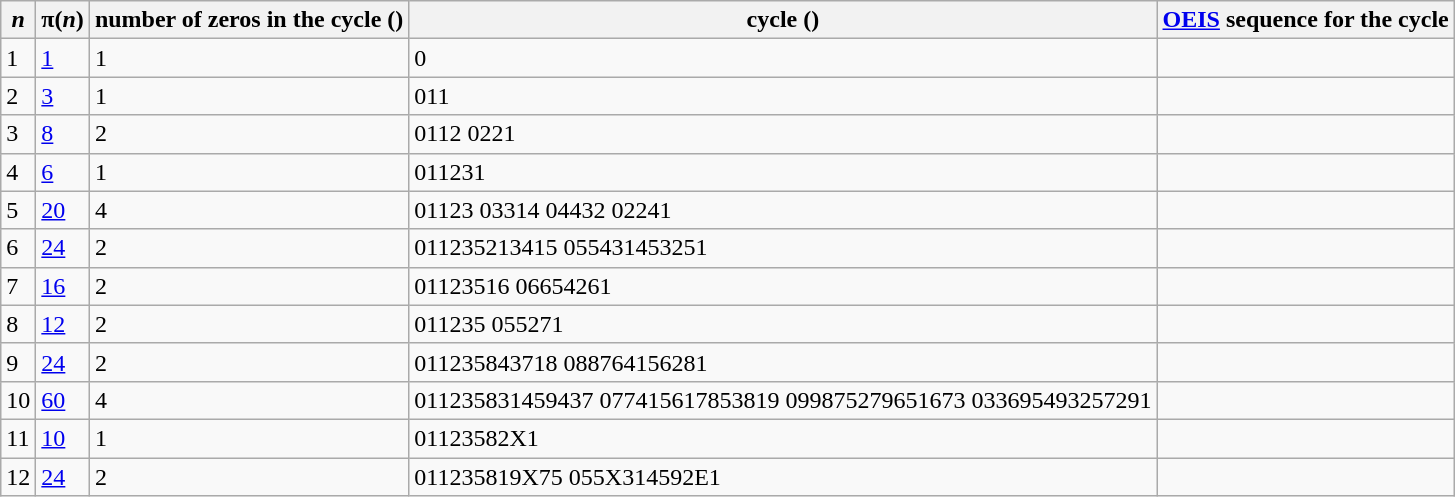<table class="wikitable">
<tr>
<th><em>n</em></th>
<th>π(<em>n</em>)</th>
<th>number of zeros in the cycle ()</th>
<th>cycle ()</th>
<th><a href='#'>OEIS</a> sequence for the cycle</th>
</tr>
<tr>
<td>1</td>
<td><a href='#'>1</a></td>
<td>1</td>
<td>0</td>
<td></td>
</tr>
<tr>
<td>2</td>
<td><a href='#'>3</a></td>
<td>1</td>
<td>011</td>
<td></td>
</tr>
<tr>
<td>3</td>
<td><a href='#'>8</a></td>
<td>2</td>
<td>0112 0221</td>
<td></td>
</tr>
<tr>
<td>4</td>
<td><a href='#'>6</a></td>
<td>1</td>
<td>011231</td>
<td></td>
</tr>
<tr>
<td>5</td>
<td><a href='#'>20</a></td>
<td>4</td>
<td>01123 03314 04432 02241</td>
<td></td>
</tr>
<tr>
<td>6</td>
<td><a href='#'>24</a></td>
<td>2</td>
<td>011235213415 055431453251</td>
<td></td>
</tr>
<tr>
<td>7</td>
<td><a href='#'>16</a></td>
<td>2</td>
<td>01123516 06654261</td>
<td></td>
</tr>
<tr>
<td>8</td>
<td><a href='#'>12</a></td>
<td>2</td>
<td>011235 055271</td>
<td></td>
</tr>
<tr>
<td>9</td>
<td><a href='#'>24</a></td>
<td>2</td>
<td>011235843718 088764156281</td>
<td></td>
</tr>
<tr>
<td>10</td>
<td><a href='#'>60</a></td>
<td>4</td>
<td>011235831459437 077415617853819 099875279651673 033695493257291</td>
<td></td>
</tr>
<tr>
<td>11</td>
<td><a href='#'>10</a></td>
<td>1</td>
<td>01123582X1</td>
<td></td>
</tr>
<tr>
<td>12</td>
<td><a href='#'>24</a></td>
<td>2</td>
<td>011235819X75 055X314592E1</td>
<td></td>
</tr>
</table>
